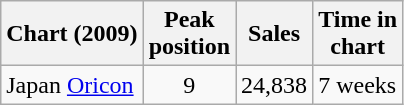<table class="wikitable">
<tr>
<th align="left">Chart (2009)</th>
<th align="center">Peak<br>position</th>
<th align="center">Sales</th>
<th align="center">Time in<br>chart</th>
</tr>
<tr>
<td align="left">Japan <a href='#'>Oricon</a></td>
<td align="center">9</td>
<td align="center">24,838</td>
<td align="">7 weeks</td>
</tr>
</table>
